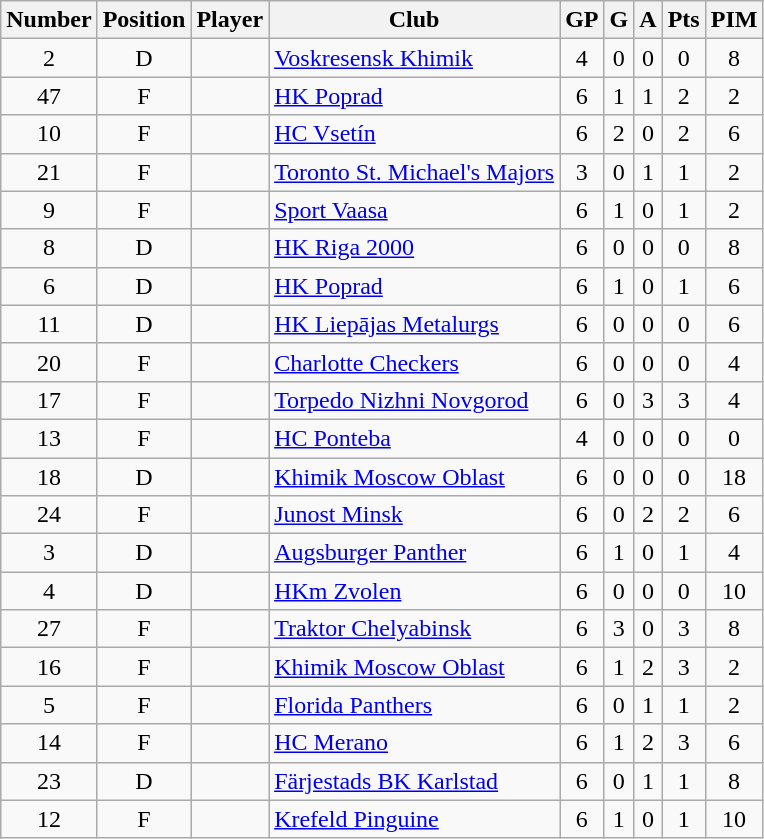<table class="wikitable sortable" style="text-align:center; padding:4px; border-spacing=0;">
<tr>
<th>Number</th>
<th>Position</th>
<th>Player</th>
<th>Club</th>
<th>GP</th>
<th>G</th>
<th>A</th>
<th>Pts</th>
<th>PIM</th>
</tr>
<tr>
<td>2</td>
<td>D</td>
<td align=left></td>
<td align=left><a href='#'>Voskresensk Khimik</a></td>
<td>4</td>
<td>0</td>
<td>0</td>
<td>0</td>
<td>8</td>
</tr>
<tr>
<td>47</td>
<td>F</td>
<td align=left></td>
<td align=left><a href='#'>HK Poprad</a></td>
<td>6</td>
<td>1</td>
<td>1</td>
<td>2</td>
<td>2</td>
</tr>
<tr>
<td>10</td>
<td>F</td>
<td align=left></td>
<td align=left><a href='#'>HC Vsetín</a></td>
<td>6</td>
<td>2</td>
<td>0</td>
<td>2</td>
<td>6</td>
</tr>
<tr>
<td>21</td>
<td>F</td>
<td align=left></td>
<td align=left><a href='#'>Toronto St. Michael's Majors</a></td>
<td>3</td>
<td>0</td>
<td>1</td>
<td>1</td>
<td>2</td>
</tr>
<tr>
<td>9</td>
<td>F</td>
<td align=left></td>
<td align=left><a href='#'>Sport Vaasa</a></td>
<td>6</td>
<td>1</td>
<td>0</td>
<td>1</td>
<td>2</td>
</tr>
<tr>
<td>8</td>
<td>D</td>
<td align=left></td>
<td align=left><a href='#'>HK Riga 2000</a></td>
<td>6</td>
<td>0</td>
<td>0</td>
<td>0</td>
<td>8</td>
</tr>
<tr>
<td>6</td>
<td>D</td>
<td align=left></td>
<td align=left><a href='#'>HK Poprad</a></td>
<td>6</td>
<td>1</td>
<td>0</td>
<td>1</td>
<td>6</td>
</tr>
<tr>
<td>11</td>
<td>D</td>
<td align=left></td>
<td align=left><a href='#'>HK Liepājas Metalurgs</a></td>
<td>6</td>
<td>0</td>
<td>0</td>
<td>0</td>
<td>6</td>
</tr>
<tr>
<td>20</td>
<td>F</td>
<td align=left></td>
<td align=left><a href='#'>Charlotte Checkers</a></td>
<td>6</td>
<td>0</td>
<td>0</td>
<td>0</td>
<td>4</td>
</tr>
<tr>
<td>17</td>
<td>F</td>
<td align=left></td>
<td align=left><a href='#'>Torpedo Nizhni Novgorod</a></td>
<td>6</td>
<td>0</td>
<td>3</td>
<td>3</td>
<td>4</td>
</tr>
<tr>
<td>13</td>
<td>F</td>
<td align=left></td>
<td align=left><a href='#'>HC Ponteba</a></td>
<td>4</td>
<td>0</td>
<td>0</td>
<td>0</td>
<td>0</td>
</tr>
<tr>
<td>18</td>
<td>D</td>
<td align=left></td>
<td align=left><a href='#'>Khimik Moscow Oblast</a></td>
<td>6</td>
<td>0</td>
<td>0</td>
<td>0</td>
<td>18</td>
</tr>
<tr>
<td>24</td>
<td>F</td>
<td align=left></td>
<td align=left><a href='#'>Junost Minsk</a></td>
<td>6</td>
<td>0</td>
<td>2</td>
<td>2</td>
<td>6</td>
</tr>
<tr>
<td>3</td>
<td>D</td>
<td align=left></td>
<td align=left><a href='#'>Augsburger Panther</a></td>
<td>6</td>
<td>1</td>
<td>0</td>
<td>1</td>
<td>4</td>
</tr>
<tr>
<td>4</td>
<td>D</td>
<td align=left></td>
<td align=left><a href='#'>HKm Zvolen</a></td>
<td>6</td>
<td>0</td>
<td>0</td>
<td>0</td>
<td>10</td>
</tr>
<tr>
<td>27</td>
<td>F</td>
<td align=left></td>
<td align=left><a href='#'>Traktor Chelyabinsk</a></td>
<td>6</td>
<td>3</td>
<td>0</td>
<td>3</td>
<td>8</td>
</tr>
<tr>
<td>16</td>
<td>F</td>
<td align=left></td>
<td align=left><a href='#'>Khimik Moscow Oblast</a></td>
<td>6</td>
<td>1</td>
<td>2</td>
<td>3</td>
<td>2</td>
</tr>
<tr>
<td>5</td>
<td>F</td>
<td align=left></td>
<td align=left><a href='#'>Florida Panthers</a></td>
<td>6</td>
<td>0</td>
<td>1</td>
<td>1</td>
<td>2</td>
</tr>
<tr>
<td>14</td>
<td>F</td>
<td align=left></td>
<td align=left><a href='#'>HC Merano</a></td>
<td>6</td>
<td>1</td>
<td>2</td>
<td>3</td>
<td>6</td>
</tr>
<tr>
<td>23</td>
<td>D</td>
<td align=left></td>
<td align=left><a href='#'>Färjestads BK Karlstad</a></td>
<td>6</td>
<td>0</td>
<td>1</td>
<td>1</td>
<td>8</td>
</tr>
<tr>
<td>12</td>
<td>F</td>
<td align=left></td>
<td align=left><a href='#'>Krefeld Pinguine</a></td>
<td>6</td>
<td>1</td>
<td>0</td>
<td>1</td>
<td>10</td>
</tr>
</table>
